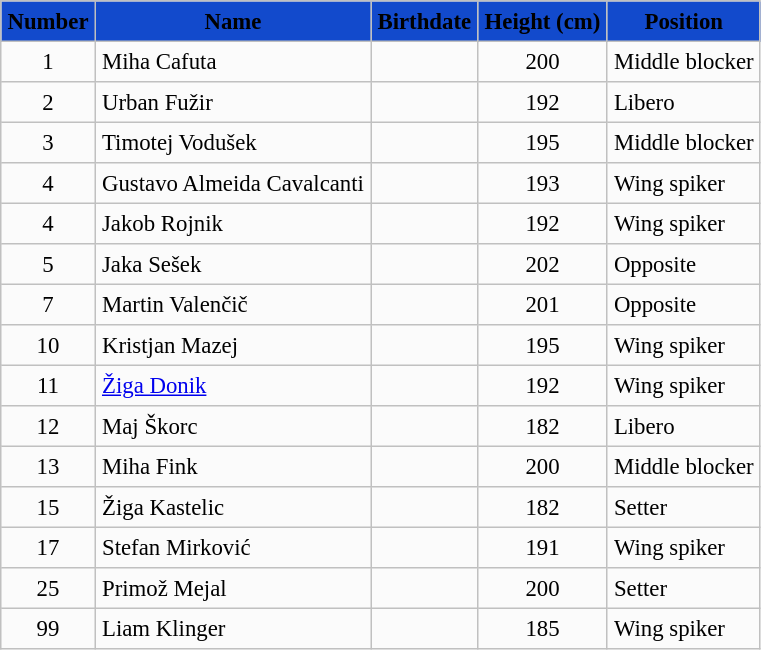<table border="1" cellpadding="4" cellspacing="0" style="font-size: 95%; background: #fbfbfb; border: 1px silver solid; border-collapse: collapse; text-align:center;">
<tr bgcolor=124acc>
<th><span>Number</span></th>
<th><span>Name</span></th>
<th><span>Birthdate</span></th>
<th><span>Height (cm)</span></th>
<th><span>Position</span></th>
</tr>
<tr>
<td>1</td>
<td align=left> Miha Cafuta</td>
<td align=right></td>
<td>200</td>
<td align=left>Middle blocker</td>
</tr>
<tr>
<td>2</td>
<td align=left> Urban Fužir</td>
<td align=right></td>
<td>192</td>
<td align=left>Libero</td>
</tr>
<tr>
<td>3</td>
<td align=left> Timotej Vodušek</td>
<td align=right></td>
<td>195</td>
<td align=left>Middle blocker</td>
</tr>
<tr>
<td>4</td>
<td align=left> Gustavo Almeida Cavalcanti</td>
<td align=right></td>
<td>193</td>
<td align=left>Wing spiker</td>
</tr>
<tr>
<td>4</td>
<td align=left> Jakob Rojnik</td>
<td align=right></td>
<td>192</td>
<td align=left>Wing spiker</td>
</tr>
<tr>
<td>5</td>
<td align=left> Jaka Sešek</td>
<td align=right></td>
<td>202</td>
<td align=left>Opposite</td>
</tr>
<tr>
<td>7</td>
<td align=left> Martin Valenčič</td>
<td align=right></td>
<td>201</td>
<td align=left>Opposite</td>
</tr>
<tr>
<td>10</td>
<td align=left> Kristjan Mazej</td>
<td align=right></td>
<td>195</td>
<td align=left>Wing spiker</td>
</tr>
<tr>
<td>11</td>
<td align=left> <a href='#'>Žiga Donik</a></td>
<td align=right></td>
<td>192</td>
<td align=left>Wing spiker</td>
</tr>
<tr>
<td>12</td>
<td align=left> Maj Škorc</td>
<td align=right></td>
<td>182</td>
<td align=left>Libero</td>
</tr>
<tr>
<td>13</td>
<td align=left> Miha Fink</td>
<td align=right></td>
<td>200</td>
<td align=left>Middle blocker</td>
</tr>
<tr>
<td>15</td>
<td align=left> Žiga Kastelic</td>
<td align=right></td>
<td>182</td>
<td align=left>Setter</td>
</tr>
<tr>
<td>17</td>
<td align=left> Stefan Mirković</td>
<td align=right></td>
<td>191</td>
<td align=left>Wing spiker</td>
</tr>
<tr>
<td>25</td>
<td align=left> Primož Mejal</td>
<td align=right></td>
<td>200</td>
<td align=left>Setter</td>
</tr>
<tr>
<td>99</td>
<td align=left> Liam Klinger</td>
<td align=right></td>
<td>185</td>
<td align=left>Wing spiker</td>
</tr>
</table>
